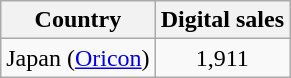<table class="wikitable sortable plainrowheaders" style="text-align:center;">
<tr>
<th>Country</th>
<th>Digital sales</th>
</tr>
<tr>
<td>Japan (<a href='#'>Oricon</a>)</td>
<td>1,911</td>
</tr>
</table>
